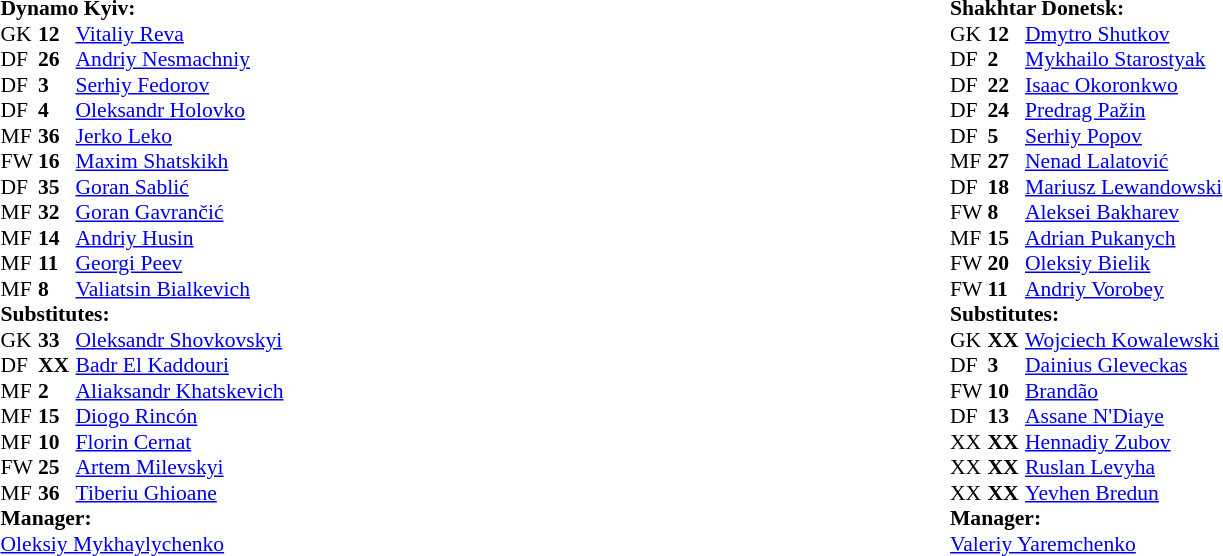<table width="100%">
<tr>
<td valign="top" width="50%"><br><table style="font-size: 90%" cellspacing="0" cellpadding="0" align=left>
<tr>
<td colspan="4"><strong>Dynamo Kyiv:</strong></td>
</tr>
<tr>
<th width="25"></th>
<th width="25"></th>
</tr>
<tr>
<td>GK</td>
<td><strong>12</strong></td>
<td> <a href='#'>Vitaliy Reva</a></td>
</tr>
<tr>
<td>DF</td>
<td><strong>26</strong></td>
<td> <a href='#'>Andriy Nesmachniy</a></td>
</tr>
<tr>
<td>DF</td>
<td><strong>3</strong></td>
<td> <a href='#'>Serhiy Fedorov</a></td>
</tr>
<tr>
<td>DF</td>
<td><strong>4</strong></td>
<td> <a href='#'>Oleksandr Holovko</a></td>
</tr>
<tr>
<td>MF</td>
<td><strong>36</strong></td>
<td> <a href='#'>Jerko Leko</a></td>
<td></td>
<td></td>
</tr>
<tr>
<td>FW</td>
<td><strong>16</strong></td>
<td> <a href='#'>Maxim Shatskikh</a></td>
</tr>
<tr>
<td>DF</td>
<td><strong>35</strong></td>
<td> <a href='#'>Goran Sablić</a></td>
<td></td>
<td></td>
</tr>
<tr>
<td>MF</td>
<td><strong>32</strong></td>
<td> <a href='#'>Goran Gavrančić</a></td>
</tr>
<tr>
<td>MF</td>
<td><strong>14</strong></td>
<td> <a href='#'>Andriy Husin</a></td>
</tr>
<tr>
<td>MF</td>
<td><strong>11</strong></td>
<td> <a href='#'>Georgi Peev</a></td>
</tr>
<tr>
<td>MF</td>
<td><strong>8</strong></td>
<td> <a href='#'>Valiatsin Bialkevich</a></td>
</tr>
<tr>
<td colspan=4><strong>Substitutes:</strong></td>
</tr>
<tr>
<td>GK</td>
<td><strong>33</strong></td>
<td> <a href='#'>Oleksandr Shovkovskyi</a></td>
</tr>
<tr>
<td>DF</td>
<td><strong>XX</strong></td>
<td> <a href='#'>Badr El Kaddouri</a></td>
</tr>
<tr>
<td>MF</td>
<td><strong>2</strong></td>
<td> <a href='#'>Aliaksandr Khatskevich</a></td>
<td></td>
<td></td>
</tr>
<tr>
<td>MF</td>
<td><strong>15</strong></td>
<td> <a href='#'>Diogo Rincón</a></td>
<td></td>
<td></td>
</tr>
<tr>
<td>MF</td>
<td><strong>10</strong></td>
<td> <a href='#'>Florin Cernat</a></td>
</tr>
<tr>
<td>FW</td>
<td><strong>25</strong></td>
<td> <a href='#'>Artem Milevskyi</a></td>
<td></td>
</tr>
<tr>
<td>MF</td>
<td><strong>36</strong></td>
<td> <a href='#'>Tiberiu Ghioane</a></td>
</tr>
<tr>
<td colspan=4><strong>Manager:</strong></td>
</tr>
<tr>
<td colspan="4"> <a href='#'>Oleksiy Mykhaylychenko</a></td>
</tr>
<tr>
</tr>
</table>
</td>
<td valign="top"></td>
<td valign="top" width="50%"><br><table style="font-size: 90%" cellspacing="0" cellpadding="0" align=left>
<tr>
<td colspan="4"><strong>Shakhtar Donetsk:</strong></td>
</tr>
<tr>
<th width="25"></th>
<th width="25"></th>
</tr>
<tr>
<td>GK</td>
<td><strong>12</strong></td>
<td> <a href='#'>Dmytro Shutkov</a></td>
</tr>
<tr>
<td>DF</td>
<td><strong>2</strong></td>
<td> <a href='#'>Mykhailo Starostyak</a></td>
<td></td>
<td></td>
</tr>
<tr>
<td>DF</td>
<td><strong>22</strong></td>
<td> <a href='#'>Isaac Okoronkwo</a></td>
</tr>
<tr>
<td>DF</td>
<td><strong>24</strong></td>
<td> <a href='#'>Predrag Pažin</a></td>
</tr>
<tr>
<td>DF</td>
<td><strong>5</strong></td>
<td> <a href='#'>Serhiy Popov</a></td>
<td></td>
</tr>
<tr>
<td>MF</td>
<td><strong>27</strong></td>
<td> <a href='#'>Nenad Lalatović</a></td>
<td></td>
<td></td>
</tr>
<tr>
<td>DF</td>
<td><strong>18</strong></td>
<td> <a href='#'>Mariusz Lewandowski</a></td>
</tr>
<tr>
<td>FW</td>
<td><strong>8</strong></td>
<td> <a href='#'>Aleksei Bakharev</a></td>
</tr>
<tr>
<td>MF</td>
<td><strong>15</strong></td>
<td> <a href='#'>Adrian Pukanych</a></td>
</tr>
<tr>
<td>FW</td>
<td><strong>20</strong></td>
<td> <a href='#'>Oleksiy Bielik</a></td>
<td></td>
<td></td>
</tr>
<tr>
<td>FW</td>
<td><strong>11</strong></td>
<td> <a href='#'>Andriy Vorobey</a></td>
<td></td>
</tr>
<tr>
<td colspan=4><strong>Substitutes:</strong></td>
</tr>
<tr>
<td>GK</td>
<td><strong>XX</strong></td>
<td> <a href='#'>Wojciech Kowalewski</a></td>
</tr>
<tr>
<td>DF</td>
<td><strong>3</strong></td>
<td> <a href='#'>Dainius Gleveckas</a></td>
<td></td>
<td></td>
</tr>
<tr>
<td>FW</td>
<td><strong>10</strong></td>
<td> <a href='#'>Brandão</a></td>
<td></td>
<td></td>
</tr>
<tr>
<td>DF</td>
<td><strong>13</strong></td>
<td> <a href='#'>Assane N'Diaye</a></td>
<td></td>
<td></td>
</tr>
<tr>
<td>XX</td>
<td><strong>XX</strong></td>
<td> <a href='#'>Hennadiy Zubov</a></td>
</tr>
<tr>
<td>XX</td>
<td><strong>XX</strong></td>
<td> <a href='#'>Ruslan Levyha</a></td>
</tr>
<tr>
<td>XX</td>
<td><strong>XX</strong></td>
<td> <a href='#'>Yevhen Bredun</a></td>
</tr>
<tr>
<td colspan=4><strong>Manager:</strong></td>
</tr>
<tr>
<td colspan="4"> <a href='#'>Valeriy Yaremchenko</a></td>
</tr>
</table>
</td>
</tr>
</table>
